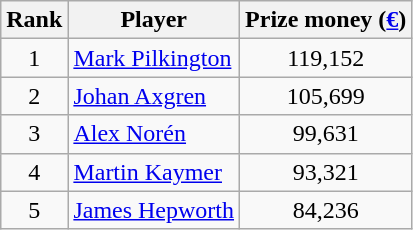<table class="wikitable">
<tr>
<th>Rank</th>
<th>Player</th>
<th>Prize money (<a href='#'>€</a>)</th>
</tr>
<tr>
<td align=center>1</td>
<td> <a href='#'>Mark Pilkington</a></td>
<td align=center>119,152</td>
</tr>
<tr>
<td align=center>2</td>
<td> <a href='#'>Johan Axgren</a></td>
<td align=center>105,699</td>
</tr>
<tr>
<td align=center>3</td>
<td> <a href='#'>Alex Norén</a></td>
<td align=center>99,631</td>
</tr>
<tr>
<td align=center>4</td>
<td> <a href='#'>Martin Kaymer</a></td>
<td align=center>93,321</td>
</tr>
<tr>
<td align=center>5</td>
<td> <a href='#'>James Hepworth</a></td>
<td align=center>84,236</td>
</tr>
</table>
